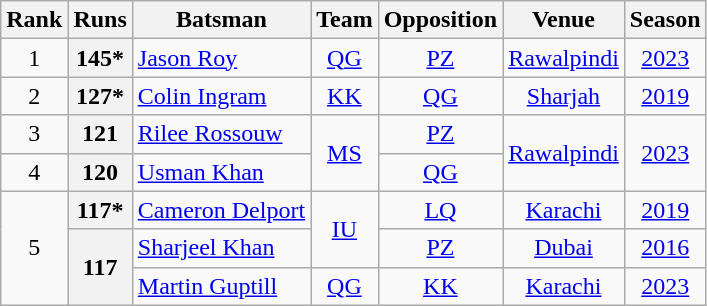<table class="wikitable" style="text-align:center;">
<tr>
<th>Rank</th>
<th>Runs</th>
<th>Batsman</th>
<th>Team</th>
<th>Opposition</th>
<th>Venue</th>
<th>Season</th>
</tr>
<tr>
<td>1</td>
<th>145*</th>
<td style="text-align:left"><a href='#'>Jason Roy</a></td>
<td><a href='#'>QG</a></td>
<td><a href='#'>PZ</a></td>
<td><a href='#'>Rawalpindi</a></td>
<td><a href='#'>2023</a></td>
</tr>
<tr>
<td>2</td>
<th>127*</th>
<td style="text-align:left"><a href='#'>Colin Ingram</a></td>
<td><a href='#'>KK</a></td>
<td><a href='#'>QG</a></td>
<td><a href='#'>Sharjah</a></td>
<td><a href='#'>2019</a></td>
</tr>
<tr>
<td>3</td>
<th>121</th>
<td style="text-align:left"><a href='#'>Rilee Rossouw</a></td>
<td rowspan=2><a href='#'>MS</a></td>
<td><a href='#'>PZ</a></td>
<td rowspan=2><a href='#'>Rawalpindi</a></td>
<td rowspan=2><a href='#'>2023</a></td>
</tr>
<tr>
<td>4</td>
<th>120</th>
<td style="text-align:left"><a href='#'>Usman Khan</a></td>
<td><a href='#'>QG</a></td>
</tr>
<tr>
<td rowspan=3>5</td>
<th>117*</th>
<td style="text-align:left"><a href='#'>Cameron Delport</a></td>
<td rowspan=2><a href='#'>IU</a></td>
<td><a href='#'>LQ</a></td>
<td><a href='#'>Karachi</a></td>
<td><a href='#'>2019</a></td>
</tr>
<tr>
<th rowspan=2>117</th>
<td style="text-align:left"><a href='#'>Sharjeel Khan</a></td>
<td><a href='#'>PZ</a></td>
<td><a href='#'>Dubai</a></td>
<td><a href='#'>2016</a></td>
</tr>
<tr>
<td style="text-align:left"><a href='#'>Martin Guptill</a></td>
<td><a href='#'>QG</a></td>
<td><a href='#'>KK</a></td>
<td><a href='#'>Karachi</a></td>
<td><a href='#'>2023</a></td>
</tr>
</table>
